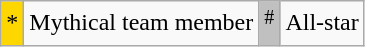<table class=wikitable>
<tr>
<td bgcolor=gold>*</td>
<td>Mythical team member</td>
<td bgcolor=silver><sup>#</sup></td>
<td>All-star</td>
</tr>
</table>
